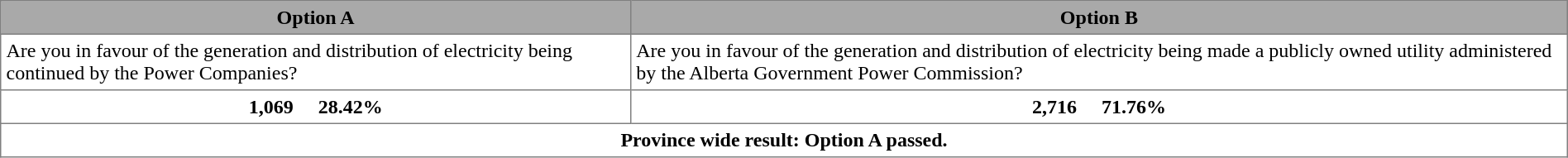<table border="1" cellpadding="4" cellspacing="0" style="border-collapse: collapse">
<tr bgcolor="darkgray">
<th>Option A</th>
<th>Option B</th>
</tr>
<tr>
<td>Are you in favour of the generation and distribution of electricity being continued by the Power Companies?</td>
<td>Are you in favour of the generation and distribution of electricity being made a publicly owned utility administered by the Alberta Government Power Commission?</td>
</tr>
<tr>
<th>1,069       28.42%</th>
<th>2,716       71.76%</th>
</tr>
<tr>
<th colspan="2">Province wide result: Option A passed.</th>
</tr>
</table>
